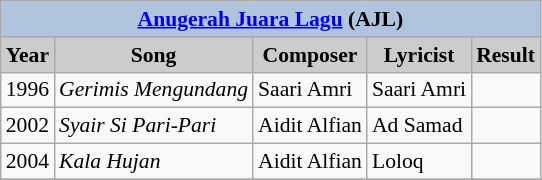<table class="wikitable" style="font-size:90%;">
<tr>
<th colspan=5 style="background:#B0C4DE;"><a href='#'>Anugerah Juara Lagu</a> (AJL)</th>
</tr>
<tr align="center">
<th style="background: #CCCCCC;">Year</th>
<th style="background: #CCCCCC;">Song</th>
<th style="background: #CCCCCC;">Composer</th>
<th style="background: #CCCCCC;">Lyricist</th>
<th style="background: #CCCCCC;">Result</th>
</tr>
<tr>
<td>1996</td>
<td><em>Gerimis Mengundang</em></td>
<td>Saari Amri</td>
<td>Saari Amri</td>
<td></td>
</tr>
<tr>
<td>2002</td>
<td><em>Syair Si Pari-Pari</em></td>
<td>Aidit Alfian</td>
<td>Ad Samad</td>
<td></td>
</tr>
<tr>
<td>2004</td>
<td><em>Kala Hujan</em></td>
<td>Aidit Alfian</td>
<td>Loloq</td>
<td></td>
</tr>
<tr>
</tr>
</table>
